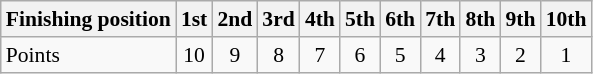<table class="wikitable" style="font-size: 90%;">
<tr>
<th>Finishing position</th>
<th>1st</th>
<th>2nd</th>
<th>3rd</th>
<th>4th</th>
<th>5th</th>
<th>6th</th>
<th>7th</th>
<th>8th</th>
<th>9th</th>
<th>10th</th>
</tr>
<tr>
<td>Points</td>
<td align="center">10</td>
<td align="center">9</td>
<td align="center">8</td>
<td align="center">7</td>
<td align="center">6</td>
<td align="center">5</td>
<td align="center">4</td>
<td align="center">3</td>
<td align="center">2</td>
<td align="center">1</td>
</tr>
</table>
